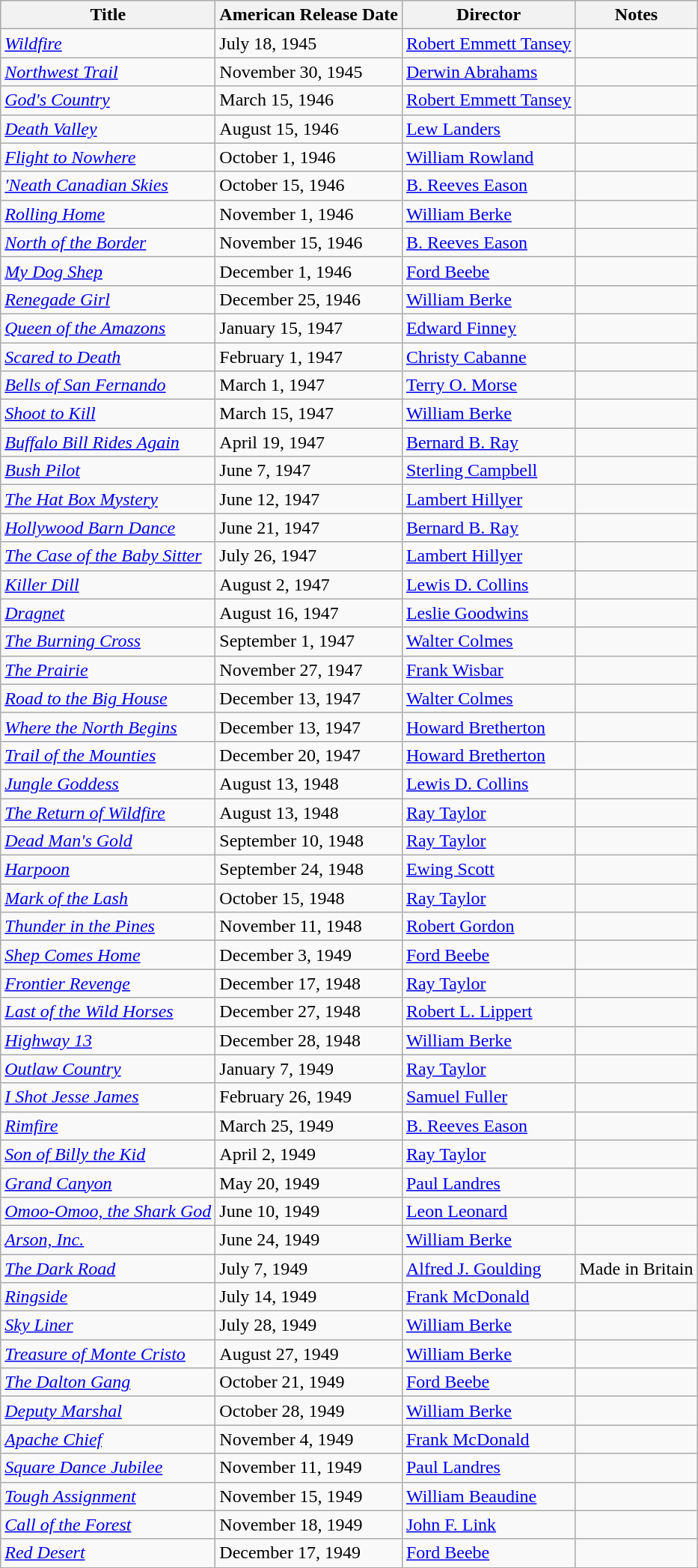<table class="wikitable sortable">
<tr>
<th>Title</th>
<th>American Release Date</th>
<th>Director</th>
<th>Notes</th>
</tr>
<tr>
<td><em><a href='#'>Wildfire</a></em></td>
<td>July 18, 1945</td>
<td><a href='#'>Robert Emmett Tansey</a></td>
<td></td>
</tr>
<tr>
<td><em><a href='#'>Northwest Trail</a></em></td>
<td>November 30, 1945</td>
<td><a href='#'>Derwin Abrahams</a></td>
<td></td>
</tr>
<tr>
<td><em><a href='#'>God's Country</a></em></td>
<td>March 15, 1946</td>
<td><a href='#'>Robert Emmett Tansey </a></td>
<td></td>
</tr>
<tr>
<td><em><a href='#'>Death Valley</a></em></td>
<td>August 15, 1946</td>
<td><a href='#'>Lew Landers</a></td>
<td></td>
</tr>
<tr>
<td><em><a href='#'>Flight to Nowhere</a></em></td>
<td>October 1, 1946</td>
<td><a href='#'>William Rowland</a></td>
<td></td>
</tr>
<tr>
<td><em><a href='#'>'Neath Canadian Skies</a></em></td>
<td>October 15, 1946</td>
<td><a href='#'>B. Reeves Eason </a></td>
<td></td>
</tr>
<tr>
<td><em><a href='#'>Rolling Home</a></em></td>
<td>November 1, 1946</td>
<td><a href='#'>William Berke</a></td>
<td></td>
</tr>
<tr>
<td><em><a href='#'>North of the Border</a></em></td>
<td>November 15, 1946</td>
<td><a href='#'>B. Reeves Eason</a></td>
<td></td>
</tr>
<tr>
<td><em><a href='#'>My Dog Shep</a></em></td>
<td>December 1, 1946</td>
<td><a href='#'>Ford Beebe</a></td>
<td></td>
</tr>
<tr>
<td><em><a href='#'>Renegade Girl</a></em></td>
<td>December 25, 1946</td>
<td><a href='#'>William Berke</a></td>
<td></td>
</tr>
<tr>
<td><em><a href='#'>Queen of the Amazons</a></em></td>
<td>January 15, 1947</td>
<td><a href='#'>Edward Finney</a></td>
<td></td>
</tr>
<tr>
<td><em><a href='#'>Scared to Death</a></em></td>
<td>February 1, 1947</td>
<td><a href='#'>Christy Cabanne</a></td>
<td></td>
</tr>
<tr>
<td><em><a href='#'>Bells of San Fernando</a></em></td>
<td>March 1, 1947</td>
<td><a href='#'>Terry O. Morse</a></td>
<td></td>
</tr>
<tr>
<td><em><a href='#'> Shoot to Kill</a></em></td>
<td>March 15, 1947</td>
<td><a href='#'>William Berke </a></td>
<td></td>
</tr>
<tr>
<td><em><a href='#'>Buffalo Bill Rides Again</a></em></td>
<td>April 19, 1947</td>
<td><a href='#'>Bernard B. Ray</a></td>
<td></td>
</tr>
<tr>
<td><em><a href='#'>Bush Pilot</a></em></td>
<td>June 7, 1947</td>
<td><a href='#'>Sterling Campbell</a></td>
<td></td>
</tr>
<tr>
<td><em><a href='#'>The Hat Box Mystery</a></em></td>
<td>June 12, 1947</td>
<td><a href='#'>Lambert Hillyer  </a></td>
<td></td>
</tr>
<tr>
<td><em><a href='#'>Hollywood Barn Dance</a></em></td>
<td>June 21, 1947</td>
<td><a href='#'>Bernard B. Ray</a></td>
<td></td>
</tr>
<tr>
<td><em><a href='#'>The Case of the Baby Sitter</a></em></td>
<td>July 26, 1947</td>
<td><a href='#'>Lambert Hillyer  </a></td>
<td></td>
</tr>
<tr>
<td><em><a href='#'>Killer Dill</a></em></td>
<td>August 2, 1947</td>
<td><a href='#'>Lewis D. Collins</a></td>
<td></td>
</tr>
<tr>
<td><em><a href='#'>Dragnet</a></em></td>
<td>August 16, 1947</td>
<td><a href='#'>Leslie Goodwins</a></td>
<td></td>
</tr>
<tr>
<td><em><a href='#'>The Burning Cross</a></em></td>
<td>September 1, 1947</td>
<td><a href='#'>Walter Colmes</a></td>
<td></td>
</tr>
<tr>
<td><em><a href='#'>The Prairie</a></em></td>
<td>November 27, 1947</td>
<td><a href='#'>Frank Wisbar</a></td>
<td></td>
</tr>
<tr>
<td><em><a href='#'>Road to the Big House</a></em></td>
<td>December 13, 1947</td>
<td><a href='#'>Walter Colmes </a></td>
<td></td>
</tr>
<tr>
<td><em><a href='#'>Where the North Begins</a></em></td>
<td>December 13, 1947</td>
<td><a href='#'>Howard Bretherton  </a></td>
<td></td>
</tr>
<tr>
<td><em><a href='#'>Trail of the Mounties</a></em></td>
<td>December 20, 1947</td>
<td><a href='#'>Howard Bretherton</a></td>
<td></td>
</tr>
<tr>
<td><em><a href='#'>Jungle Goddess</a></em></td>
<td>August 13, 1948</td>
<td><a href='#'>Lewis D. Collins </a></td>
<td></td>
</tr>
<tr>
<td><em><a href='#'>The Return of Wildfire</a></em></td>
<td>August 13, 1948</td>
<td><a href='#'>Ray Taylor</a></td>
<td></td>
</tr>
<tr>
<td><em><a href='#'>Dead Man's Gold</a></em></td>
<td>September 10, 1948</td>
<td><a href='#'>Ray Taylor</a></td>
<td></td>
</tr>
<tr>
<td><em><a href='#'>Harpoon</a></em></td>
<td>September 24, 1948</td>
<td><a href='#'>Ewing Scott</a></td>
<td></td>
</tr>
<tr>
<td><em><a href='#'>Mark of the Lash</a></em></td>
<td>October 15, 1948</td>
<td><a href='#'>Ray Taylor</a></td>
<td></td>
</tr>
<tr>
<td><em><a href='#'>Thunder in the Pines</a></em></td>
<td>November 11, 1948</td>
<td><a href='#'>Robert Gordon</a></td>
<td></td>
</tr>
<tr>
<td><em><a href='#'>Shep Comes Home</a></em></td>
<td>December 3, 1949</td>
<td><a href='#'>Ford Beebe</a></td>
<td></td>
</tr>
<tr>
<td><em><a href='#'>Frontier Revenge</a></em></td>
<td>December 17, 1948</td>
<td><a href='#'>Ray Taylor</a></td>
<td></td>
</tr>
<tr>
<td><em><a href='#'>Last of the Wild Horses</a></em></td>
<td>December 27, 1948</td>
<td><a href='#'>Robert L. Lippert  </a></td>
<td></td>
</tr>
<tr>
<td><em><a href='#'>Highway 13</a></em></td>
<td>December 28, 1948</td>
<td><a href='#'>William Berke</a></td>
<td></td>
</tr>
<tr>
<td><em><a href='#'>Outlaw Country</a></em></td>
<td>January 7, 1949</td>
<td><a href='#'>Ray Taylor</a></td>
<td></td>
</tr>
<tr>
<td><em><a href='#'>I Shot Jesse James</a></em></td>
<td>February 26, 1949</td>
<td><a href='#'>Samuel Fuller</a></td>
<td></td>
</tr>
<tr>
<td><em><a href='#'>Rimfire</a></em></td>
<td>March 25, 1949</td>
<td><a href='#'>B. Reeves Eason</a></td>
<td></td>
</tr>
<tr>
<td><em><a href='#'>Son of Billy the Kid</a></em></td>
<td>April 2, 1949</td>
<td><a href='#'>Ray Taylor</a></td>
<td></td>
</tr>
<tr>
<td><em><a href='#'>Grand Canyon</a></em></td>
<td>May 20, 1949</td>
<td><a href='#'>Paul Landres</a></td>
<td></td>
</tr>
<tr>
<td><em><a href='#'>Omoo-Omoo, the Shark God</a></em></td>
<td>June 10, 1949</td>
<td><a href='#'>Leon Leonard</a></td>
<td></td>
</tr>
<tr>
<td><em><a href='#'>Arson, Inc.</a></em></td>
<td>June 24, 1949</td>
<td><a href='#'>William Berke </a></td>
<td></td>
</tr>
<tr>
<td><em><a href='#'>The Dark Road</a></em></td>
<td>July 7, 1949</td>
<td><a href='#'>Alfred J. Goulding </a></td>
<td>Made in Britain</td>
</tr>
<tr>
<td><em><a href='#'>Ringside</a></em></td>
<td>July 14, 1949</td>
<td><a href='#'>Frank McDonald</a></td>
<td></td>
</tr>
<tr>
<td><em><a href='#'>Sky Liner</a></em></td>
<td>July 28, 1949</td>
<td><a href='#'>William Berke </a></td>
<td></td>
</tr>
<tr>
<td><em><a href='#'>Treasure of Monte Cristo</a></em></td>
<td>August 27, 1949</td>
<td><a href='#'>William Berke </a></td>
<td></td>
</tr>
<tr>
<td><em><a href='#'>The Dalton Gang</a></em></td>
<td>October 21, 1949</td>
<td><a href='#'>Ford Beebe</a></td>
<td></td>
</tr>
<tr>
<td><em><a href='#'>Deputy Marshal</a></em></td>
<td>October 28, 1949</td>
<td><a href='#'>William Berke </a></td>
<td></td>
</tr>
<tr>
<td><em><a href='#'>Apache Chief</a></em></td>
<td>November 4, 1949</td>
<td><a href='#'> Frank McDonald</a></td>
<td></td>
</tr>
<tr>
<td><em><a href='#'>Square Dance Jubilee</a></em></td>
<td>November 11, 1949</td>
<td><a href='#'>Paul Landres </a></td>
<td></td>
</tr>
<tr>
<td><em><a href='#'>Tough Assignment</a></em></td>
<td>November 15, 1949</td>
<td><a href='#'>William Beaudine</a></td>
<td></td>
</tr>
<tr>
<td><em><a href='#'>Call of the Forest</a></em></td>
<td>November 18, 1949</td>
<td><a href='#'>John F. Link </a></td>
<td></td>
</tr>
<tr>
<td><em><a href='#'> Red Desert</a></em></td>
<td>December 17, 1949</td>
<td><a href='#'>Ford Beebe </a></td>
<td></td>
</tr>
</table>
